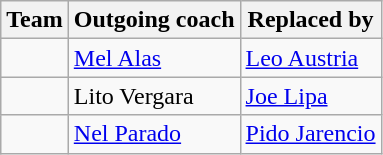<table class=wikitable>
<tr>
<th>Team</th>
<th>Outgoing coach</th>
<th>Replaced by</th>
</tr>
<tr>
<td></td>
<td><a href='#'>Mel Alas</a></td>
<td><a href='#'>Leo Austria</a></td>
</tr>
<tr>
<td></td>
<td>Lito Vergara</td>
<td><a href='#'>Joe Lipa</a></td>
</tr>
<tr>
<td></td>
<td><a href='#'>Nel Parado</a></td>
<td><a href='#'>Pido Jarencio</a></td>
</tr>
</table>
